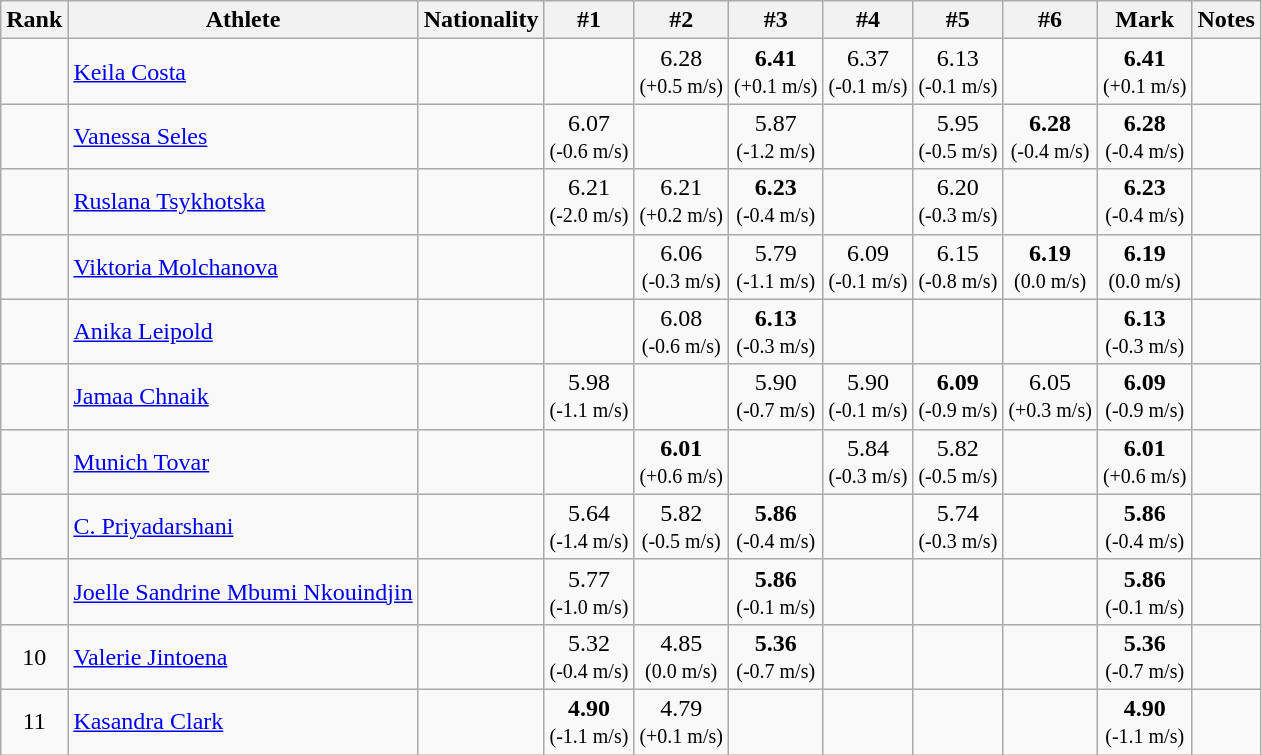<table class="wikitable sortable" style="text-align:center">
<tr>
<th>Rank</th>
<th>Athlete</th>
<th>Nationality</th>
<th>#1</th>
<th>#2</th>
<th>#3</th>
<th>#4</th>
<th>#5</th>
<th>#6</th>
<th>Mark</th>
<th>Notes</th>
</tr>
<tr>
<td></td>
<td align="left"><a href='#'>Keila Costa</a></td>
<td align=left></td>
<td></td>
<td>6.28<br> <small>(+0.5 m/s)</small></td>
<td><strong>6.41</strong><br> <small>(+0.1 m/s)</small></td>
<td>6.37<br> <small>(-0.1 m/s)</small></td>
<td>6.13<br> <small>(-0.1 m/s)</small></td>
<td></td>
<td><strong>6.41</strong><br> <small>(+0.1 m/s)</small></td>
<td></td>
</tr>
<tr>
<td></td>
<td align="left"><a href='#'>Vanessa Seles</a></td>
<td align=left></td>
<td>6.07<br> <small>(-0.6 m/s)</small></td>
<td></td>
<td>5.87<br> <small>(-1.2 m/s)</small></td>
<td></td>
<td>5.95<br> <small>(-0.5 m/s)</small></td>
<td><strong>6.28</strong><br> <small>(-0.4 m/s)</small></td>
<td><strong>6.28</strong><br> <small>(-0.4 m/s)</small></td>
<td></td>
</tr>
<tr>
<td></td>
<td align="left"><a href='#'>Ruslana Tsykhotska</a></td>
<td align=left></td>
<td>6.21<br> <small>(-2.0 m/s)</small></td>
<td>6.21<br> <small>(+0.2 m/s)</small></td>
<td><strong>6.23</strong><br> <small>(-0.4 m/s)</small></td>
<td></td>
<td>6.20<br> <small>(-0.3 m/s)</small></td>
<td></td>
<td><strong>6.23</strong><br> <small>(-0.4 m/s)</small></td>
<td></td>
</tr>
<tr>
<td></td>
<td align="left"><a href='#'>Viktoria Molchanova</a></td>
<td align=left></td>
<td></td>
<td>6.06<br> <small>(-0.3 m/s)</small></td>
<td>5.79<br> <small>(-1.1 m/s)</small></td>
<td>6.09<br> <small>(-0.1 m/s)</small></td>
<td>6.15<br> <small>(-0.8 m/s)</small></td>
<td><strong>6.19</strong><br> <small>(0.0 m/s)</small></td>
<td><strong>6.19</strong><br> <small>(0.0 m/s)</small></td>
<td></td>
</tr>
<tr>
<td></td>
<td align="left"><a href='#'>Anika Leipold</a></td>
<td align=left></td>
<td></td>
<td>6.08<br> <small>(-0.6 m/s)</small></td>
<td><strong>6.13</strong><br> <small>(-0.3 m/s)</small></td>
<td></td>
<td></td>
<td></td>
<td><strong>6.13</strong><br> <small>(-0.3 m/s)</small></td>
<td></td>
</tr>
<tr>
<td></td>
<td align="left"><a href='#'>Jamaa Chnaik</a></td>
<td align=left></td>
<td>5.98<br> <small>(-1.1 m/s)</small></td>
<td></td>
<td>5.90<br> <small>(-0.7 m/s)</small></td>
<td>5.90<br> <small>(-0.1 m/s)</small></td>
<td><strong>6.09</strong><br> <small>(-0.9 m/s)</small></td>
<td>6.05<br> <small>(+0.3 m/s)</small></td>
<td><strong>6.09</strong><br> <small>(-0.9 m/s)</small></td>
<td></td>
</tr>
<tr>
<td></td>
<td align="left"><a href='#'>Munich Tovar</a></td>
<td align=left></td>
<td></td>
<td><strong>6.01</strong><br> <small>(+0.6 m/s)</small></td>
<td></td>
<td>5.84<br> <small>(-0.3 m/s)</small></td>
<td>5.82<br> <small>(-0.5 m/s)</small></td>
<td></td>
<td><strong>6.01</strong><br> <small>(+0.6 m/s)</small></td>
<td></td>
</tr>
<tr>
<td></td>
<td align="left"><a href='#'>C. Priyadarshani</a></td>
<td align=left></td>
<td>5.64<br> <small>(-1.4 m/s)</small></td>
<td>5.82<br> <small>(-0.5 m/s)</small></td>
<td><strong>5.86</strong><br> <small>(-0.4 m/s)</small></td>
<td></td>
<td>5.74<br> <small>(-0.3 m/s)</small></td>
<td></td>
<td><strong>5.86</strong><br> <small>(-0.4 m/s)</small></td>
<td></td>
</tr>
<tr>
<td></td>
<td align="left"><a href='#'>Joelle Sandrine Mbumi Nkouindjin</a></td>
<td align=left></td>
<td>5.77<br> <small>(-1.0 m/s)</small></td>
<td></td>
<td><strong>5.86</strong><br> <small>(-0.1 m/s)</small></td>
<td></td>
<td></td>
<td></td>
<td><strong>5.86</strong><br> <small>(-0.1 m/s)</small></td>
<td></td>
</tr>
<tr>
<td>10</td>
<td align="left"><a href='#'>Valerie Jintoena</a></td>
<td align=left></td>
<td>5.32<br> <small>(-0.4 m/s)</small></td>
<td>4.85<br> <small>(0.0 m/s)</small></td>
<td><strong>5.36</strong><br> <small>(-0.7 m/s)</small></td>
<td></td>
<td></td>
<td></td>
<td><strong>5.36</strong><br> <small>(-0.7 m/s)</small></td>
<td></td>
</tr>
<tr>
<td>11</td>
<td align="left"><a href='#'>Kasandra Clark</a></td>
<td align=left></td>
<td><strong>4.90</strong><br> <small>(-1.1 m/s)</small></td>
<td>4.79<br> <small>(+0.1 m/s)</small></td>
<td></td>
<td></td>
<td></td>
<td></td>
<td><strong>4.90</strong><br> <small>(-1.1 m/s)</small></td>
<td></td>
</tr>
</table>
